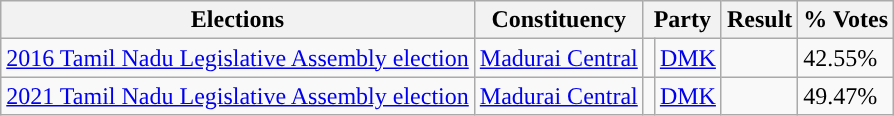<table class="wikitable">
<tr>
<th>Elections</th>
<th>Constituency</th>
<th colspan="2">Party</th>
<th>Result</th>
<th>% Votes</th>
</tr>
<tr>
<td><a href='#'>2016 Tamil Nadu Legislative Assembly election</a></td>
<td><a href='#'>Madurai Central</a></td>
<td></td>
<td><a href='#'>DMK</a></td>
<td></td>
<td>42.55%</td>
</tr>
<tr>
<td><a href='#'>2021 Tamil Nadu Legislative Assembly election</a></td>
<td><a href='#'>Madurai Central</a></td>
<td></td>
<td><a href='#'>DMK</a></td>
<td></td>
<td>49.47%</td>
</tr>
</table>
